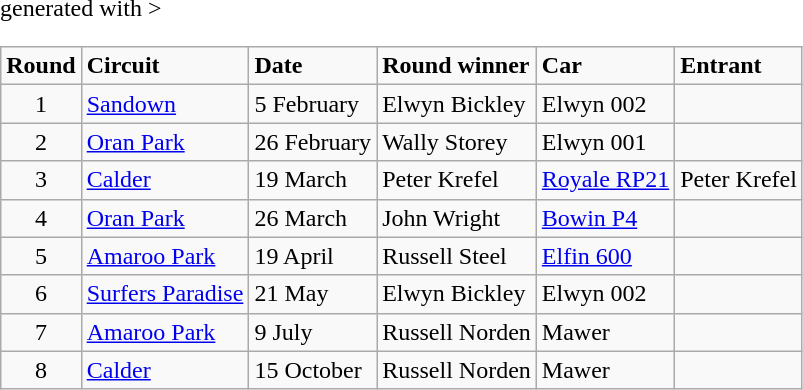<table class="wikitable" <hiddentext>generated with >
<tr style="font-weight:bold">
<td align="center">Round</td>
<td>Circuit</td>
<td>Date</td>
<td>Round winner</td>
<td>Car</td>
<td>Entrant</td>
</tr>
<tr>
<td align="center">1</td>
<td><a href='#'>Sandown</a></td>
<td>5 February</td>
<td>Elwyn Bickley</td>
<td>Elwyn 002</td>
<td></td>
</tr>
<tr>
<td align="center">2</td>
<td><a href='#'>Oran Park</a></td>
<td>26 February</td>
<td>Wally Storey</td>
<td>Elwyn 001</td>
<td></td>
</tr>
<tr>
<td align="center">3</td>
<td><a href='#'>Calder</a></td>
<td>19 March</td>
<td>Peter Krefel</td>
<td><a href='#'>Royale RP21</a></td>
<td>Peter Krefel</td>
</tr>
<tr>
<td align="center">4</td>
<td><a href='#'>Oran Park</a></td>
<td>26 March</td>
<td>John Wright</td>
<td><a href='#'>Bowin P4</a></td>
<td></td>
</tr>
<tr>
<td align="center">5</td>
<td><a href='#'>Amaroo Park</a></td>
<td>19 April</td>
<td>Russell Steel</td>
<td><a href='#'>Elfin 600</a></td>
<td></td>
</tr>
<tr>
<td align="center">6</td>
<td><a href='#'>Surfers Paradise</a></td>
<td>21 May</td>
<td>Elwyn Bickley</td>
<td>Elwyn 002</td>
<td></td>
</tr>
<tr>
<td height="14" align="center">7</td>
<td><a href='#'>Amaroo Park</a></td>
<td>9 July</td>
<td>Russell Norden</td>
<td>Mawer</td>
<td></td>
</tr>
<tr>
<td height="14" align="center">8</td>
<td><a href='#'>Calder</a></td>
<td>15 October</td>
<td>Russell Norden</td>
<td>Mawer</td>
<td></td>
</tr>
</table>
